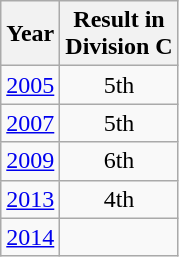<table class="wikitable" style="text-align:center">
<tr>
<th>Year</th>
<th>Result in<br>Division C</th>
</tr>
<tr>
<td><a href='#'>2005</a></td>
<td>5th</td>
</tr>
<tr>
<td><a href='#'>2007</a></td>
<td>5th</td>
</tr>
<tr>
<td><a href='#'>2009</a></td>
<td>6th</td>
</tr>
<tr>
<td><a href='#'>2013</a></td>
<td>4th</td>
</tr>
<tr>
<td><a href='#'>2014</a></td>
<td></td>
</tr>
</table>
